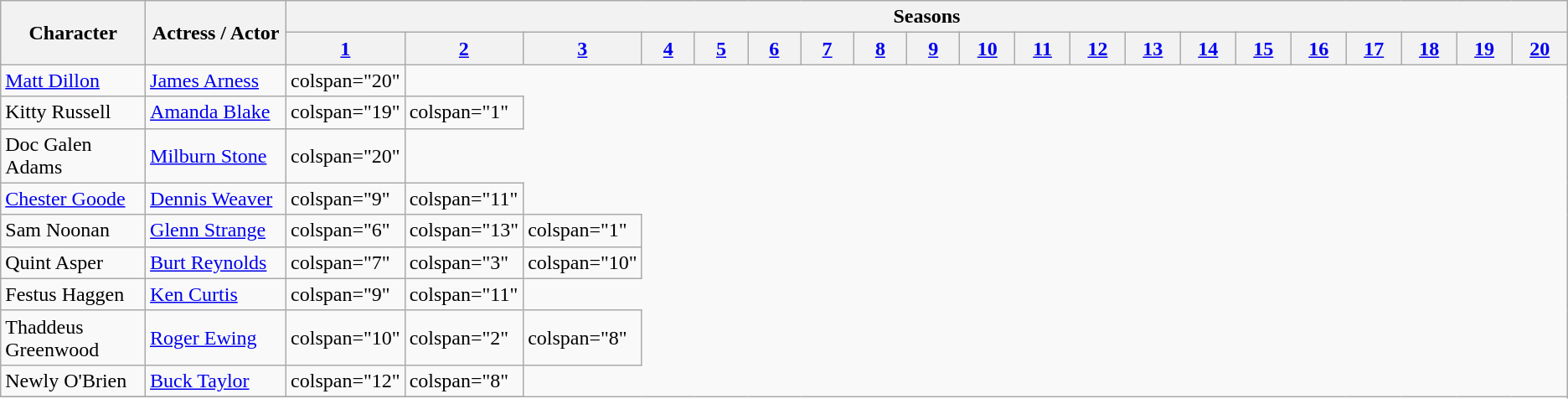<table class="wikitable">
<tr>
<th ! style="width:10%;" rowspan="2">Character</th>
<th ! style="width:10%;" rowspan="2">Actress / Actor</th>
<th ! colspan="20">Seasons</th>
</tr>
<tr>
<th ! style="  width:4%;"><a href='#'>1</a></th>
<th ! style="  width:4%;"><a href='#'>2</a></th>
<th ! style="  width:4%;"><a href='#'>3</a></th>
<th ! style="  width:4%;"><a href='#'>4</a></th>
<th ! style="  width:4%;"><a href='#'>5</a></th>
<th ! style="  width:4%;"><a href='#'>6</a></th>
<th ! style="  width:4%;"><a href='#'>7</a></th>
<th ! style="  width:4%;"><a href='#'>8</a></th>
<th ! style="  width:4%;"><a href='#'>9</a></th>
<th ! style="  width:4%;"><a href='#'>10</a></th>
<th ! style="  width:4%;"><a href='#'>11</a></th>
<th ! style="  width:4%;"><a href='#'>12</a></th>
<th ! style="  width:4%;"><a href='#'>13</a></th>
<th ! style="  width:4%;"><a href='#'>14</a></th>
<th ! style="  width:4%;"><a href='#'>15</a></th>
<th ! style="  width:4%;"><a href='#'>16</a></th>
<th ! style="  width:4%;"><a href='#'>17</a></th>
<th ! style="  width:4%;"><a href='#'>18</a></th>
<th ! style="  width:4%;"><a href='#'>19</a></th>
<th ! style="  width:4%;"><a href='#'>20</a></th>
</tr>
<tr>
<td><a href='#'>Matt Dillon</a></td>
<td><a href='#'>James Arness</a></td>
<td>colspan="20" </td>
</tr>
<tr>
<td>Kitty Russell</td>
<td><a href='#'>Amanda Blake</a></td>
<td>colspan="19" </td>
<td>colspan="1" </td>
</tr>
<tr>
<td>Doc Galen Adams</td>
<td><a href='#'>Milburn Stone</a></td>
<td>colspan="20" </td>
</tr>
<tr>
<td><a href='#'>Chester Goode</a></td>
<td><a href='#'>Dennis Weaver</a></td>
<td>colspan="9" </td>
<td>colspan="11" </td>
</tr>
<tr>
<td>Sam Noonan</td>
<td><a href='#'>Glenn Strange</a></td>
<td>colspan="6" </td>
<td>colspan="13" </td>
<td>colspan="1" </td>
</tr>
<tr>
<td>Quint Asper</td>
<td><a href='#'>Burt Reynolds</a></td>
<td>colspan="7" </td>
<td>colspan="3" </td>
<td>colspan="10" </td>
</tr>
<tr>
<td>Festus Haggen</td>
<td><a href='#'>Ken Curtis</a></td>
<td>colspan="9" </td>
<td>colspan="11" </td>
</tr>
<tr>
<td>Thaddeus Greenwood</td>
<td><a href='#'>Roger Ewing</a></td>
<td>colspan="10" </td>
<td>colspan="2" </td>
<td>colspan="8" </td>
</tr>
<tr>
<td>Newly O'Brien</td>
<td><a href='#'>Buck Taylor</a></td>
<td>colspan="12" </td>
<td>colspan="8" </td>
</tr>
<tr>
</tr>
</table>
